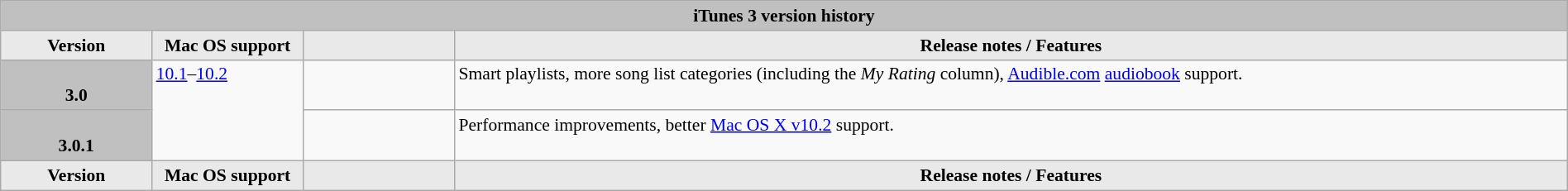<table class="wikitable collapsible uncollapsed" style="width:100%; font-size:90%;">
<tr>
<th style="background:silver; text-align:center;" colspan="4">iTunes 3 version history</th>
</tr>
<tr>
<th style="background:#e9e9e9; width:8em; text-align:center;">Version</th>
<th style="background:#e9e9e9; width:8em; text-align:center;">Mac OS support</th>
<th style="background:#e9e9e9; width:8em; text-align:center;"></th>
<th style="background:#e9e9e9; text-align:center;">Release notes / Features</th>
</tr>
<tr valign="top">
<th style="background:silver; white-space:nowrap;"><br>3.0</th>
<td rowspan=2><a href='#'>10.1</a>–<a href='#'>10.2</a></td>
<td></td>
<td>Smart playlists, more song list categories (including the <em>My Rating</em> column), <a href='#'>Audible.com</a> <a href='#'>audiobook</a> support.</td>
</tr>
<tr valign="top">
<th style="background:silver; white-space:nowrap;"><br>3.0.1</th>
<td></td>
<td>Performance improvements, better <a href='#'>Mac OS X v10.2</a> support.</td>
</tr>
<tr class="sortbottom">
<th style="background:#e9e9e9; width:8em; text-align:center;">Version</th>
<th style="background:#e9e9e9; width:8em; text-align:center;">Mac OS support</th>
<th style="background:#e9e9e9; width:8em; text-align:center;"></th>
<th style="background:#e9e9e9; text-align:center;">Release notes / Features</th>
</tr>
</table>
